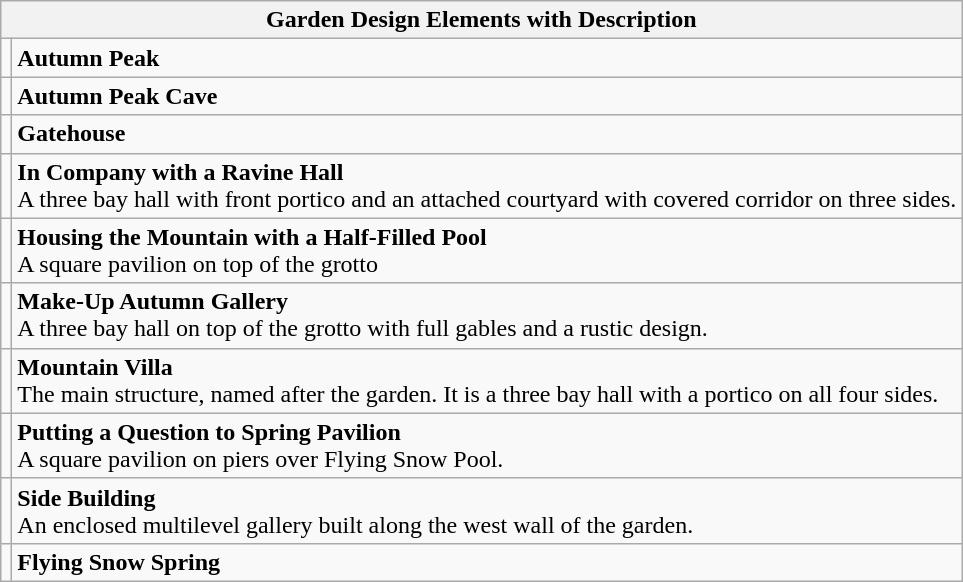<table class="wikitable collapsible collapsed">
<tr>
<th colspan="2">Garden Design Elements with Description</th>
</tr>
<tr ->
<td align="center"></td>
<td><strong>Autumn Peak</strong></td>
</tr>
<tr ->
<td align="center"></td>
<td><strong>Autumn Peak Cave</strong></td>
</tr>
<tr ->
<td align="center"></td>
<td><strong>Gatehouse</strong></td>
</tr>
<tr ->
<td align="center"></td>
<td><strong>In Company with a Ravine Hall</strong><br>A three bay hall with front portico and an attached courtyard  with covered corridor on three sides.</td>
</tr>
<tr ->
<td align="center"></td>
<td><strong>Housing the Mountain with a Half-Filled Pool</strong><br>A square pavilion on top of the grotto</td>
</tr>
<tr ->
<td align="center"></td>
<td><strong>Make-Up Autumn Gallery</strong><br>A three bay hall on top of the grotto with full gables and a rustic design.</td>
</tr>
<tr ->
<td align="center"></td>
<td><strong>Mountain Villa</strong><br>The main structure, named after the garden.  It is a three bay hall with a portico on all four sides.</td>
</tr>
<tr ->
<td align="center"></td>
<td><strong>Putting a Question to Spring Pavilion</strong><br>A square pavilion on piers over Flying Snow Pool.</td>
</tr>
<tr ->
<td align="center"></td>
<td><strong>Side Building</strong><br>An enclosed multilevel gallery built along the west wall of the garden.</td>
</tr>
<tr ->
<td align="center"></td>
<td><strong>Flying Snow Spring</strong></td>
</tr>
</table>
